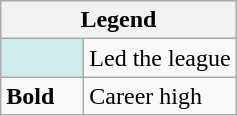<table class="wikitable mw-collapsible mw-collapsed">
<tr>
<th colspan="2">Legend</th>
</tr>
<tr>
<td style="background:#cfecec; width:3em;"></td>
<td>Led the league</td>
</tr>
<tr>
<td><strong>Bold</strong></td>
<td>Career high</td>
</tr>
</table>
